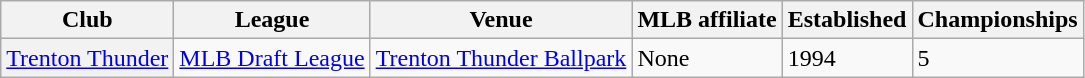<table class="wikitable">
<tr>
<th scope="col">Club</th>
<th scope="col">League</th>
<th scope="col">Venue</th>
<th scope="col">MLB affiliate</th>
<th scope="col">Established</th>
<th scope="col">Championships</th>
</tr>
<tr>
<th scope="row" style="font-weight: normal;"><a href='#'>Trenton Thunder</a></th>
<td><a href='#'>MLB Draft League</a></td>
<td><a href='#'>Trenton Thunder Ballpark</a></td>
<td>None</td>
<td>1994</td>
<td>5</td>
</tr>
</table>
